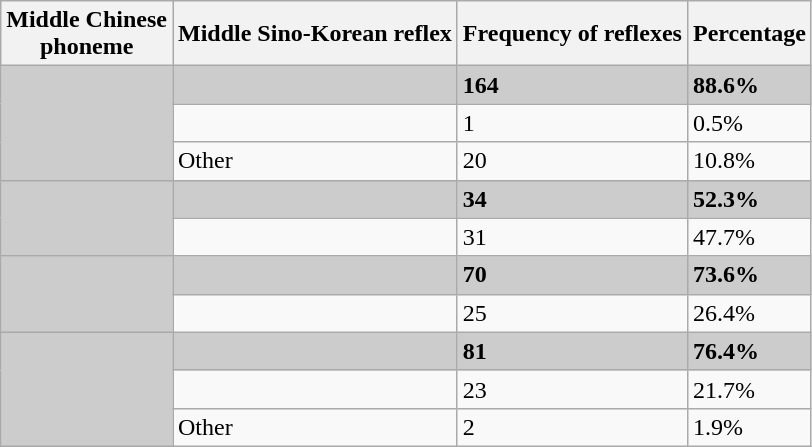<table class="wikitable sortable">
<tr>
<th class=unsortable>Middle Chinese<br>phoneme</th>
<th class=unsortable>Middle Sino-Korean reflex</th>
<th class=unsortable>Frequency of reflexes</th>
<th>Percentage</th>
</tr>
<tr>
<td rowspan="3" style="background: #ccc; text-align:center;"><strong></strong></td>
<td style="background: #ccc;"><strong></strong></td>
<td style="background: #ccc;"><strong>164</strong></td>
<td style="background: #ccc;"><strong>88.6%</strong></td>
</tr>
<tr>
<td></td>
<td>1</td>
<td>0.5%</td>
</tr>
<tr>
<td>Other</td>
<td>20</td>
<td>10.8%</td>
</tr>
<tr>
<td rowspan="2" style="background: #ccc; text-align:center;"><strong></strong></td>
<td style="background: #ccc;"><strong></strong></td>
<td style="background: #ccc;"><strong>34</strong></td>
<td style="background: #ccc;"><strong>52.3%</strong></td>
</tr>
<tr>
<td></td>
<td>31</td>
<td>47.7%</td>
</tr>
<tr>
<td rowspan="2" style="background: #ccc; text-align:center;"><strong></strong></td>
<td style="background: #ccc;"><strong></strong></td>
<td style="background: #ccc;"><strong>70</strong></td>
<td style="background: #ccc;"><strong>73.6%</strong></td>
</tr>
<tr>
<td></td>
<td>25</td>
<td>26.4%</td>
</tr>
<tr>
<td rowspan="3" style="background: #ccc; text-align:center;"><strong></strong></td>
<td style="background: #ccc;"><strong></strong></td>
<td style="background: #ccc;"><strong>81</strong></td>
<td style="background: #ccc;"><strong>76.4%</strong></td>
</tr>
<tr>
<td></td>
<td>23</td>
<td>21.7%</td>
</tr>
<tr>
<td>Other</td>
<td>2</td>
<td>1.9%</td>
</tr>
</table>
